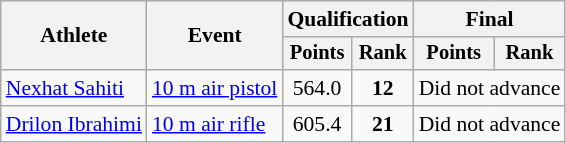<table class="wikitable" style="font-size:90%">
<tr>
<th rowspan="2">Athlete</th>
<th rowspan="2">Event</th>
<th colspan=2>Qualification</th>
<th colspan=2>Final</th>
</tr>
<tr style="font-size:95%">
<th>Points</th>
<th>Rank</th>
<th>Points</th>
<th>Rank</th>
</tr>
<tr align=center>
<td align=left><a href='#'>Nexhat Sahiti</a></td>
<td align=left><a href='#'>10 m air pistol</a></td>
<td>564.0</td>
<td><strong>12</strong></td>
<td colspan=2>Did not advance</td>
</tr>
<tr align=center>
<td align=left><a href='#'>Drilon Ibrahimi</a></td>
<td align=left><a href='#'>10 m air rifle</a></td>
<td>605.4</td>
<td><strong>21</strong></td>
<td colspan=2>Did not advance</td>
</tr>
</table>
